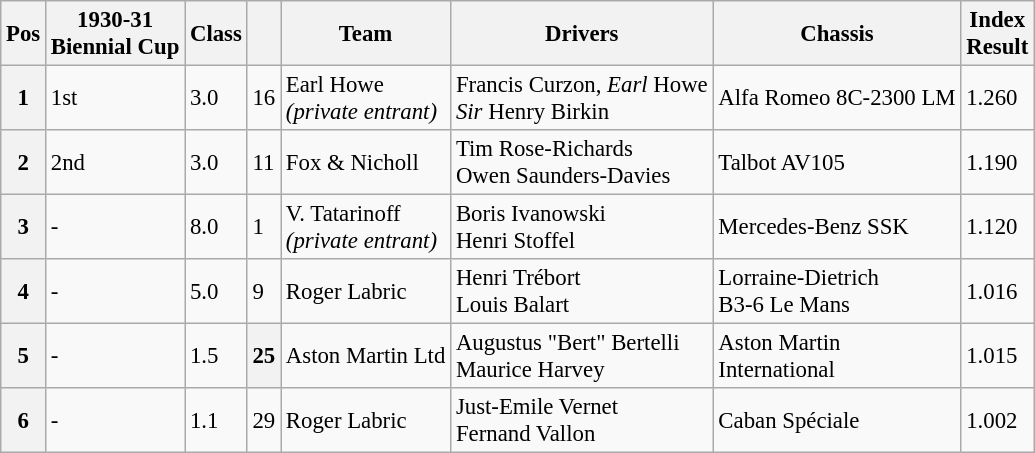<table class="wikitable" style="font-size: 95%;">
<tr>
<th>Pos</th>
<th>1930-31<br>Biennial Cup</th>
<th>Class</th>
<th></th>
<th>Team</th>
<th>Drivers</th>
<th>Chassis</th>
<th>Index<br>Result</th>
</tr>
<tr>
<th>1</th>
<td>1st</td>
<td>3.0</td>
<td>16</td>
<td> Earl Howe<br><em>(private entrant)</em></td>
<td> Francis Curzon, <em>Earl</em> Howe<br> <em>Sir</em> Henry Birkin</td>
<td>Alfa Romeo 8C-2300 LM</td>
<td>1.260</td>
</tr>
<tr>
<th>2</th>
<td>2nd</td>
<td>3.0</td>
<td>11</td>
<td> Fox & Nicholl</td>
<td> Tim Rose-Richards<br> Owen Saunders-Davies</td>
<td>Talbot AV105</td>
<td>1.190</td>
</tr>
<tr>
<th>3</th>
<td>-</td>
<td>8.0</td>
<td>1</td>
<td> V. Tatarinoff<br><em>(private entrant)</em></td>
<td> Boris Ivanowski<br> Henri Stoffel</td>
<td>Mercedes-Benz SSK</td>
<td>1.120</td>
</tr>
<tr>
<th>4</th>
<td>-</td>
<td>5.0</td>
<td>9</td>
<td> Roger Labric</td>
<td> Henri Trébort<br> Louis Balart</td>
<td>Lorraine-Dietrich<br>B3-6 Le Mans</td>
<td>1.016</td>
</tr>
<tr>
<th>5</th>
<td>-</td>
<td>1.5</td>
<th>25</th>
<td> Aston Martin Ltd</td>
<td> Augustus "Bert" Bertelli<br> Maurice Harvey</td>
<td>Aston Martin<br>International</td>
<td>1.015</td>
</tr>
<tr>
<th>6</th>
<td>-</td>
<td>1.1</td>
<td>29</td>
<td> Roger Labric</td>
<td> Just-Emile Vernet<br> Fernand Vallon</td>
<td>Caban Spéciale</td>
<td>1.002</td>
</tr>
</table>
